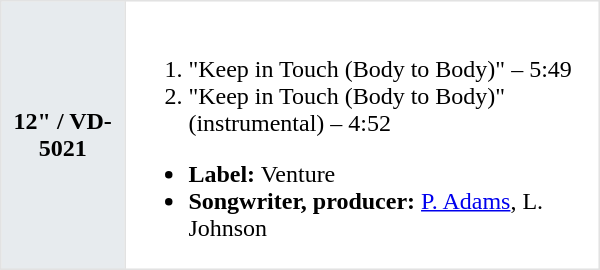<table class="toccolours"  border=1 cellpadding=2 cellspacing=0 style="width: 400px; margin: 0 0 1em 1em; border-collapse: collapse; border: 1px solid #E2E2E2;">
<tr>
<th bgcolor="#E7EBEE">12" / VD-5021</th>
<td><br><ol><li>"Keep in Touch (Body to Body)" – 5:49</li><li>"Keep in Touch (Body to Body)" (instrumental) – 4:52</li></ol><ul><li><strong>Label:</strong> Venture</li><li><strong>Songwriter, producer:</strong> <a href='#'>P. Adams</a>, L. Johnson</li></ul></td>
</tr>
</table>
